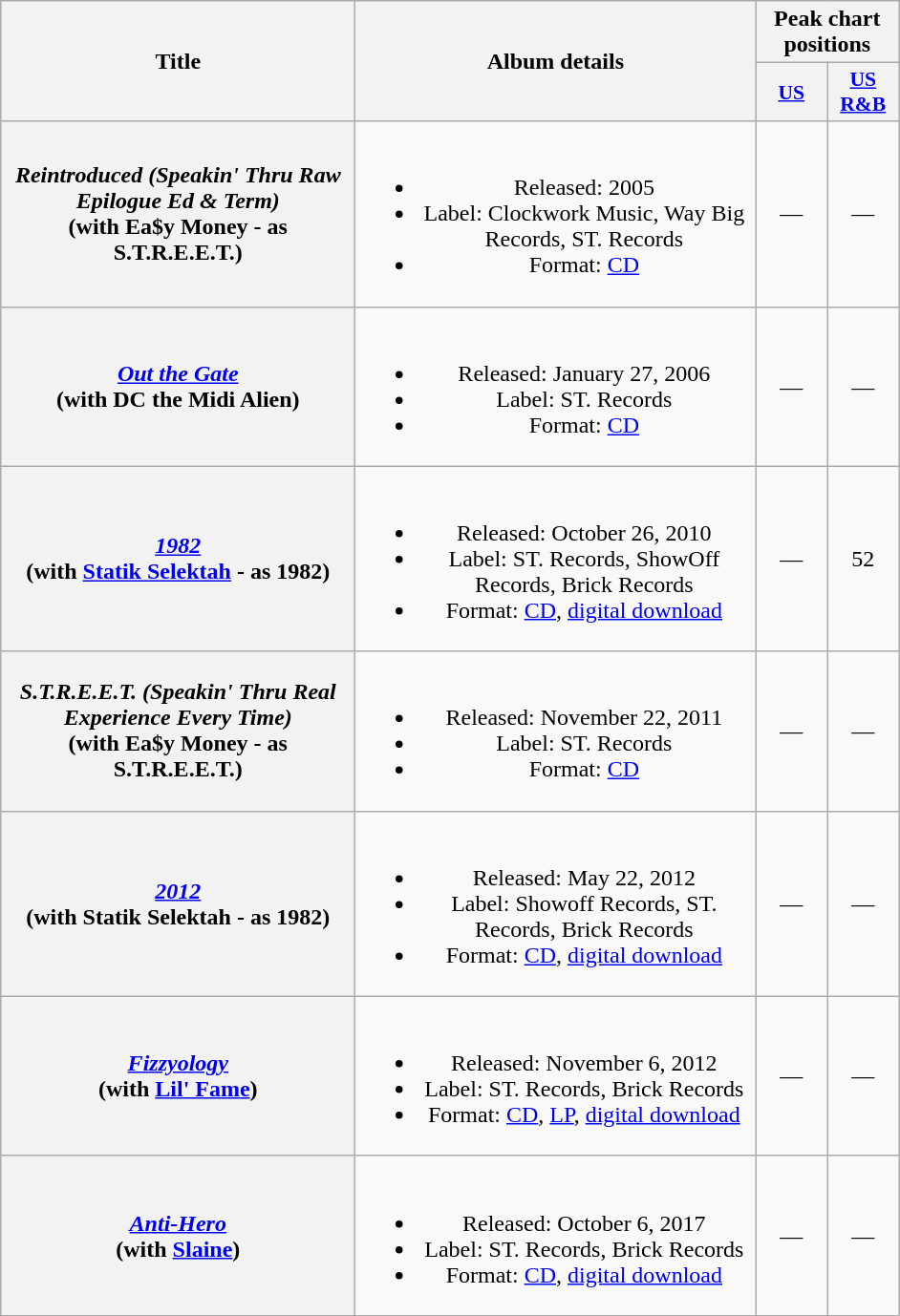<table class="wikitable plainrowheaders" style="text-align:center;">
<tr>
<th scope="col" rowspan="2" style="width:15em;">Title</th>
<th scope="col" rowspan="2" style="width:17em;">Album details</th>
<th scope="col" colspan="5">Peak chart positions</th>
</tr>
<tr>
<th scope="col" style="width:3em;font-size:90%;"><a href='#'>US</a><br></th>
<th scope="col" style="width:3em;font-size:90%;"><a href='#'>US<br>R&B</a><br></th>
</tr>
<tr>
<th scope="row"><em>Reintroduced (Speakin' Thru Raw Epilogue Ed & Term)</em><br><span>(with Ea$y Money - as S.T.R.E.E.T.)</span></th>
<td><br><ul><li>Released: 2005</li><li>Label: Clockwork Music, Way Big Records, ST. Records</li><li>Format: <a href='#'>CD</a></li></ul></td>
<td>—</td>
<td>—</td>
</tr>
<tr>
<th scope="row"><em><a href='#'>Out the Gate</a></em><br><span>(with DC the Midi Alien)</span></th>
<td><br><ul><li>Released: January 27, 2006</li><li>Label: ST. Records</li><li>Format: <a href='#'>CD</a></li></ul></td>
<td>—</td>
<td>—</td>
</tr>
<tr>
<th scope="row"><em><a href='#'>1982</a></em><br><span>(with <a href='#'>Statik Selektah</a> - as 1982)</span></th>
<td><br><ul><li>Released: October 26, 2010</li><li>Label: ST. Records, ShowOff Records, Brick Records</li><li>Format: <a href='#'>CD</a>, <a href='#'>digital download</a></li></ul></td>
<td>—</td>
<td>52</td>
</tr>
<tr>
<th scope="row"><em>S.T.R.E.E.T. (Speakin' Thru Real Experience Every Time)</em><br><span>(with Ea$y Money - as S.T.R.E.E.T.)</span></th>
<td><br><ul><li>Released: November 22, 2011</li><li>Label: ST. Records</li><li>Format: <a href='#'>CD</a></li></ul></td>
<td>—</td>
<td>—</td>
</tr>
<tr>
<th scope="row"><em><a href='#'>2012</a></em><br><span>(with Statik Selektah - as 1982)</span></th>
<td><br><ul><li>Released: May 22, 2012</li><li>Label: Showoff Records, ST. Records, Brick Records</li><li>Format: <a href='#'>CD</a>, <a href='#'>digital download</a></li></ul></td>
<td>—</td>
<td>—</td>
</tr>
<tr>
<th scope="row"><em><a href='#'>Fizzyology</a></em><br><span>(with <a href='#'>Lil' Fame</a>)</span></th>
<td><br><ul><li>Released: November 6, 2012</li><li>Label: ST. Records, Brick Records</li><li>Format: <a href='#'>CD</a>, <a href='#'>LP</a>, <a href='#'>digital download</a></li></ul></td>
<td>—</td>
<td>—</td>
</tr>
<tr>
<th scope="row"><em><a href='#'>Anti-Hero</a></em><br><span>(with <a href='#'>Slaine</a>)</span></th>
<td><br><ul><li>Released: October 6, 2017</li><li>Label: ST. Records, Brick Records</li><li>Format: <a href='#'>CD</a>, <a href='#'>digital download</a></li></ul></td>
<td>—</td>
<td>—</td>
</tr>
<tr>
</tr>
</table>
